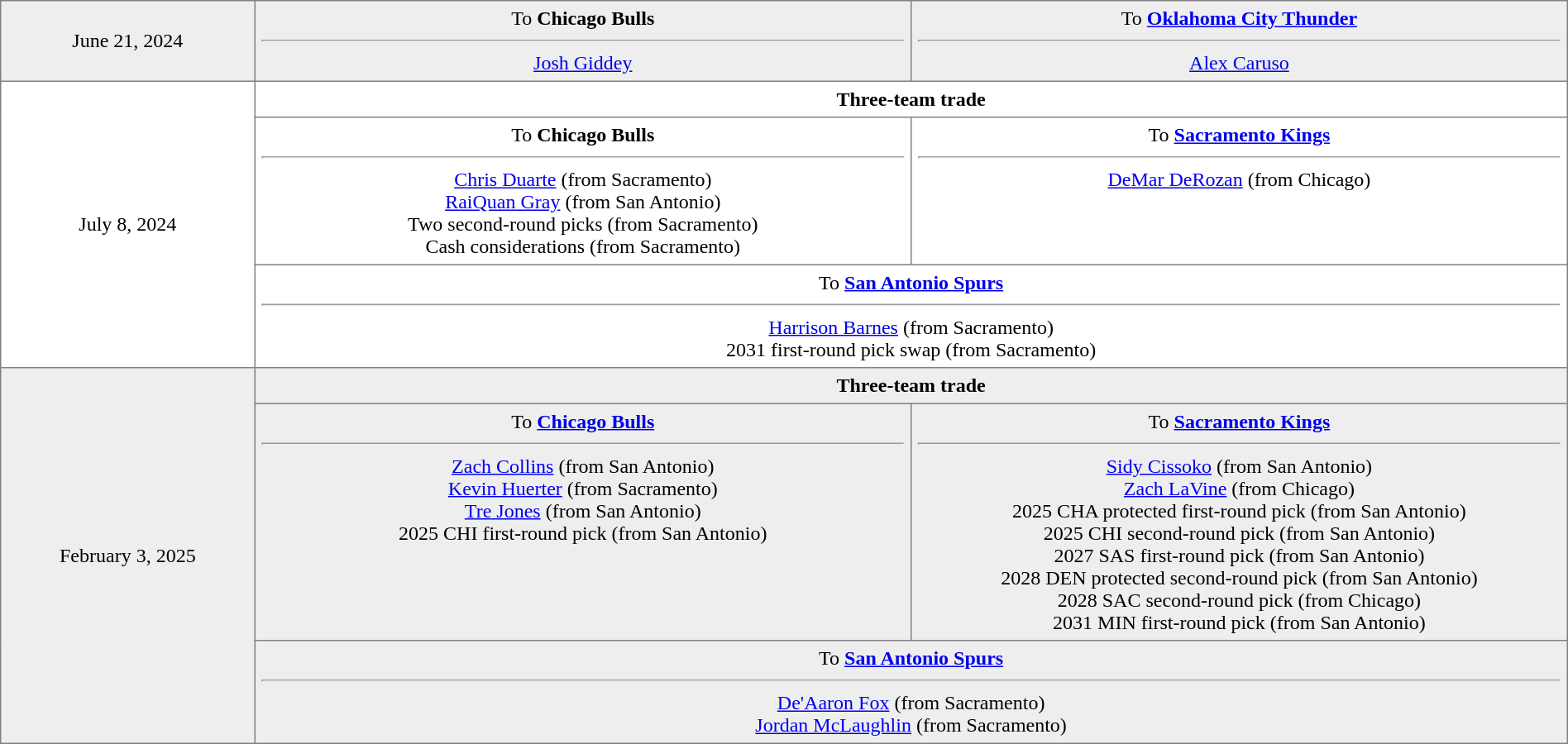<table border="1" style="border-collapse:collapse; text-align:center; width:100%;"  cellpadding="5">
<tr style="background:#eee;">
<td style="width:10%">June 21, 2024</td>
<td style="width:31%; vertical-align:top;">To <strong>Chicago Bulls</strong><hr><a href='#'>Josh Giddey</a></td>
<td style="width:31%; vertical-align:top;">To <strong><a href='#'>Oklahoma City Thunder</a></strong><hr><a href='#'>Alex Caruso</a></td>
</tr>
<tr>
<td style="width:12%" rowspan=3>July 8, 2024</td>
<td colspan=2><strong>Three-team trade</strong></td>
</tr>
<tr>
<td style="width:30%" valign="top">To <strong>Chicago Bulls</strong><hr><a href='#'>Chris Duarte</a> (from Sacramento)<br><a href='#'>RaiQuan Gray</a> (from San Antonio)<br>Two second-round picks (from Sacramento)<br>Cash considerations (from Sacramento)</td>
<td style="width:30%" valign="top">To <strong><a href='#'>Sacramento Kings</a></strong><hr><a href='#'>DeMar DeRozan</a> (from Chicago)</td>
</tr>
<tr>
<td style="width:30%" valign="top" colspan=2>To <strong><a href='#'>San Antonio Spurs</a></strong><hr><a href='#'>Harrison Barnes</a> (from Sacramento)<br>2031 first-round pick swap (from Sacramento)</td>
</tr>
<tr style="background:#eee;">
<td rowspan=3>February 3, 2025</td>
<td colspan=2><strong>Three-team trade</strong></td>
</tr>
<tr style="background:#eee;">
<td style="width:31%; vertical-align:top;">To <strong><a href='#'>Chicago Bulls</a></strong><hr><a href='#'>Zach Collins</a> (from San Antonio)<br><a href='#'>Kevin Huerter</a> (from Sacramento)<br><a href='#'>Tre Jones</a> (from San Antonio)<br>2025 CHI first-round pick (from San Antonio)</td>
<td style="width:31%; vertical-align:top;">To <strong><a href='#'>Sacramento Kings</a></strong><hr><a href='#'>Sidy Cissoko</a> (from San Antonio)<br><a href='#'>Zach LaVine</a> (from Chicago)<br>2025 CHA protected first-round pick (from San Antonio)<br>2025 CHI second-round pick (from San Antonio)<br>2027 SAS first-round pick (from San Antonio)<br>2028 DEN protected second-round pick (from San Antonio)<br>2028 SAC second-round pick (from Chicago)<br>2031 MIN first-round pick (from San Antonio)</td>
</tr>
<tr style="background:#eee;">
<td style="width:31%; vertical-align:top;" colspan=2>To <strong><a href='#'>San Antonio Spurs</a></strong><hr><a href='#'>De'Aaron Fox</a> (from Sacramento)<br><a href='#'>Jordan McLaughlin</a> (from Sacramento)</td>
</tr>
</table>
